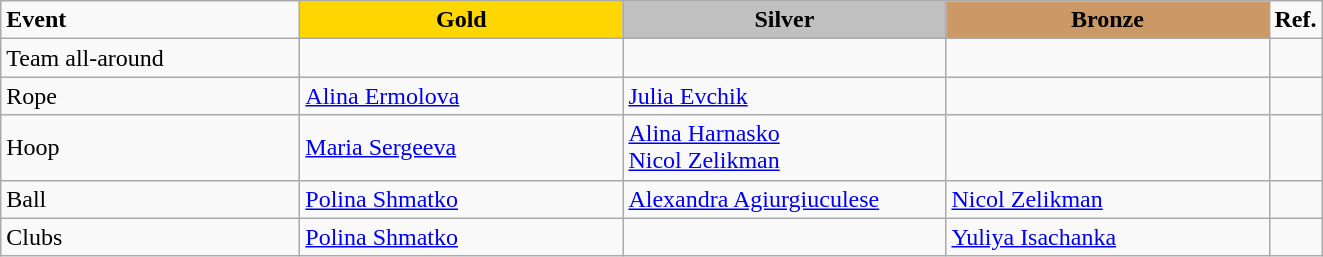<table class="wikitable">
<tr>
<td style="width:12em;"><strong>Event</strong></td>
<td style="text-align:center; background:gold; width:13em;"><strong>Gold</strong></td>
<td style="text-align:center; background:silver; width:13em;"><strong>Silver</strong></td>
<td style="text-align:center; background:#c96; width:13em;"><strong>Bronze</strong></td>
<td style="width:1em;"><strong>Ref.</strong></td>
</tr>
<tr>
<td>Team all-around</td>
<td><br></td>
<td><br></td>
<td><br></td>
<td></td>
</tr>
<tr>
<td>Rope</td>
<td> <a href='#'>Alina Ermolova</a></td>
<td> <a href='#'>Julia Evchik</a></td>
<td></td>
<td></td>
</tr>
<tr>
<td>Hoop</td>
<td> <a href='#'>Maria Sergeeva</a></td>
<td> <a href='#'>Alina Harnasko</a><br> <a href='#'>Nicol Zelikman</a></td>
<td></td>
<td></td>
</tr>
<tr>
<td>Ball</td>
<td> <a href='#'>Polina Shmatko</a></td>
<td> <a href='#'>Alexandra Agiurgiuculese</a></td>
<td> <a href='#'>Nicol Zelikman</a></td>
<td></td>
</tr>
<tr>
<td>Clubs</td>
<td> <a href='#'>Polina Shmatko</a></td>
<td></td>
<td> <a href='#'>Yuliya Isachanka</a></td>
<td></td>
</tr>
</table>
